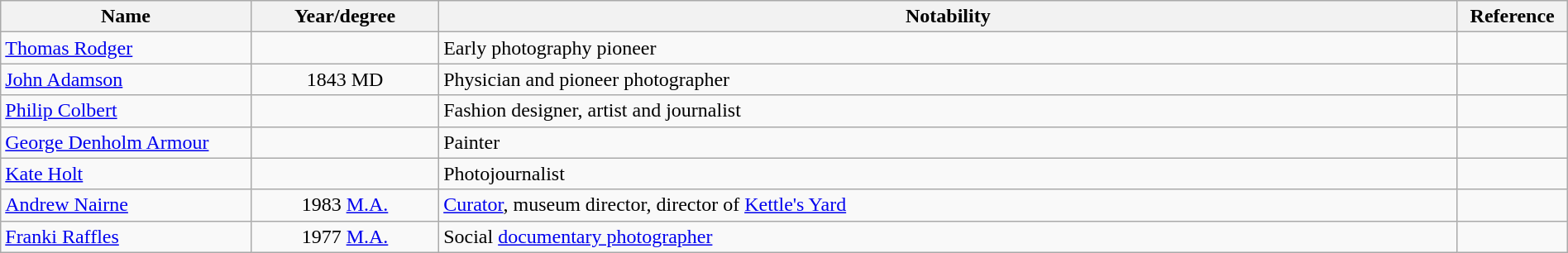<table class="wikitable sortable" style="width:100%">
<tr>
<th style="width:*;">Name</th>
<th style="width:12%;">Year/degree</th>
<th style="width:65%;" class="unsortable">Notability</th>
<th style="width:*;" class="unsortable">Reference</th>
</tr>
<tr>
<td><a href='#'>Thomas Rodger</a></td>
<td style="text-align:center;"></td>
<td>Early photography pioneer</td>
<td style="text-align:center;"></td>
</tr>
<tr>
<td><a href='#'>John Adamson</a></td>
<td style="text-align:center;">1843 MD</td>
<td>Physician and pioneer photographer</td>
<td style="text-align:center;"></td>
</tr>
<tr>
<td><a href='#'>Philip Colbert</a></td>
<td style="text-align:center;"></td>
<td>Fashion designer, artist and journalist</td>
<td style="text-align:center;"></td>
</tr>
<tr>
<td><a href='#'>George Denholm Armour</a></td>
<td style="text-align:center;"></td>
<td>Painter</td>
<td style="text-align:center;"></td>
</tr>
<tr>
<td><a href='#'>Kate Holt</a></td>
<td style="text-align:center;"></td>
<td>Photojournalist</td>
<td style="text-align:center;"></td>
</tr>
<tr>
<td><a href='#'>Andrew Nairne</a></td>
<td style="text-align:center;">1983 <a href='#'>M.A.</a></td>
<td><a href='#'>Curator</a>, museum director, director of <a href='#'>Kettle's Yard</a></td>
<td style="text-align:center;"></td>
</tr>
<tr>
<td><a href='#'>Franki Raffles</a></td>
<td style="text-align:center;">1977 <a href='#'>M.A.</a></td>
<td>Social <a href='#'>documentary photographer</a></td>
<td style="text-align:center;"></td>
</tr>
</table>
